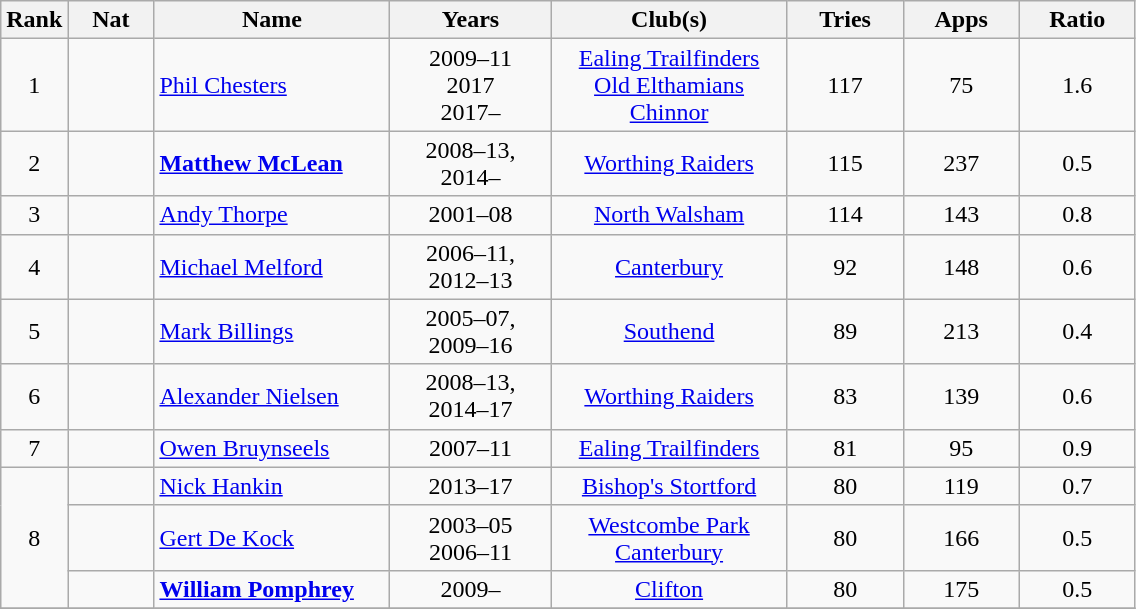<table class="wikitable sortable" style="text-align: center">
<tr>
<th>Rank</th>
<th width=50>Nat</th>
<th width=150>Name</th>
<th width=100>Years</th>
<th width=150>Club(s)</th>
<th width=70>Tries</th>
<th width=70>Apps</th>
<th width=70>Ratio</th>
</tr>
<tr>
<td>1</td>
<td></td>
<td align=left><a href='#'>Phil Chesters</a></td>
<td>2009–11<br>2017<br>2017–</td>
<td><a href='#'>Ealing Trailfinders</a><br><a href='#'>Old Elthamians</a><br><a href='#'>Chinnor</a></td>
<td>117</td>
<td>75</td>
<td>1.6</td>
</tr>
<tr>
<td>2</td>
<td></td>
<td align=left><strong><a href='#'>Matthew McLean</a></strong></td>
<td>2008–13, 2014–</td>
<td><a href='#'>Worthing Raiders</a></td>
<td>115</td>
<td>237</td>
<td>0.5</td>
</tr>
<tr>
<td>3</td>
<td></td>
<td align=left><a href='#'>Andy Thorpe</a></td>
<td>2001–08</td>
<td><a href='#'>North Walsham</a></td>
<td>114</td>
<td>143</td>
<td>0.8</td>
</tr>
<tr>
<td>4</td>
<td></td>
<td align=left><a href='#'>Michael Melford</a></td>
<td>2006–11, 2012–13</td>
<td><a href='#'>Canterbury</a></td>
<td>92</td>
<td>148</td>
<td>0.6</td>
</tr>
<tr>
<td>5</td>
<td></td>
<td align=left><a href='#'>Mark Billings</a></td>
<td>2005–07, 2009–16</td>
<td><a href='#'>Southend</a></td>
<td>89</td>
<td>213</td>
<td>0.4</td>
</tr>
<tr>
<td>6</td>
<td></td>
<td align=left><a href='#'>Alexander Nielsen</a></td>
<td>2008–13, 2014–17</td>
<td><a href='#'>Worthing Raiders</a></td>
<td>83</td>
<td>139</td>
<td>0.6</td>
</tr>
<tr>
<td>7</td>
<td></td>
<td align=left><a href='#'>Owen Bruynseels</a></td>
<td>2007–11</td>
<td><a href='#'>Ealing Trailfinders</a></td>
<td>81</td>
<td>95</td>
<td>0.9</td>
</tr>
<tr>
<td rowspan=3>8</td>
<td></td>
<td align=left><a href='#'>Nick Hankin</a></td>
<td>2013–17</td>
<td><a href='#'>Bishop's Stortford</a></td>
<td>80</td>
<td>119</td>
<td>0.7</td>
</tr>
<tr>
<td></td>
<td align=left><a href='#'>Gert De Kock</a></td>
<td>2003–05<br>2006–11</td>
<td><a href='#'>Westcombe Park</a><br><a href='#'>Canterbury</a></td>
<td>80</td>
<td>166</td>
<td>0.5</td>
</tr>
<tr>
<td></td>
<td align=left><strong><a href='#'>William Pomphrey</a></strong></td>
<td>2009–</td>
<td><a href='#'>Clifton</a></td>
<td>80</td>
<td>175</td>
<td>0.5</td>
</tr>
<tr>
</tr>
</table>
